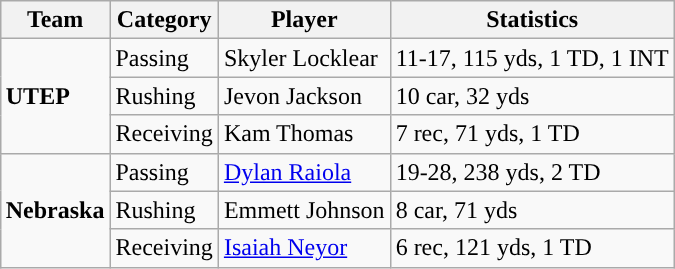<table class="wikitable" style="float: right;">
<tr>
<th>Team</th>
<th>Category</th>
<th>Player</th>
<th>Statistics</th>
</tr>
<tr>
<td rowspan=3><strong>UTEP</strong></td>
<td>Passing</td>
<td>Skyler Locklear</td>
<td>11-17, 115 yds, 1 TD, 1 INT</td>
</tr>
<tr>
<td>Rushing</td>
<td>Jevon Jackson</td>
<td>10 car, 32 yds</td>
</tr>
<tr>
<td>Receiving</td>
<td>Kam Thomas</td>
<td>7 rec, 71 yds, 1 TD</td>
</tr>
<tr>
<td rowspan=3><strong>Nebraska</strong></td>
<td>Passing</td>
<td><a href='#'>Dylan Raiola</a></td>
<td>19-28, 238 yds, 2 TD</td>
</tr>
<tr>
<td>Rushing</td>
<td>Emmett Johnson</td>
<td>8 car, 71 yds</td>
</tr>
<tr>
<td>Receiving</td>
<td><a href='#'>Isaiah Neyor</a></td>
<td>6 rec, 121 yds, 1 TD</td>
</tr>
</table>
